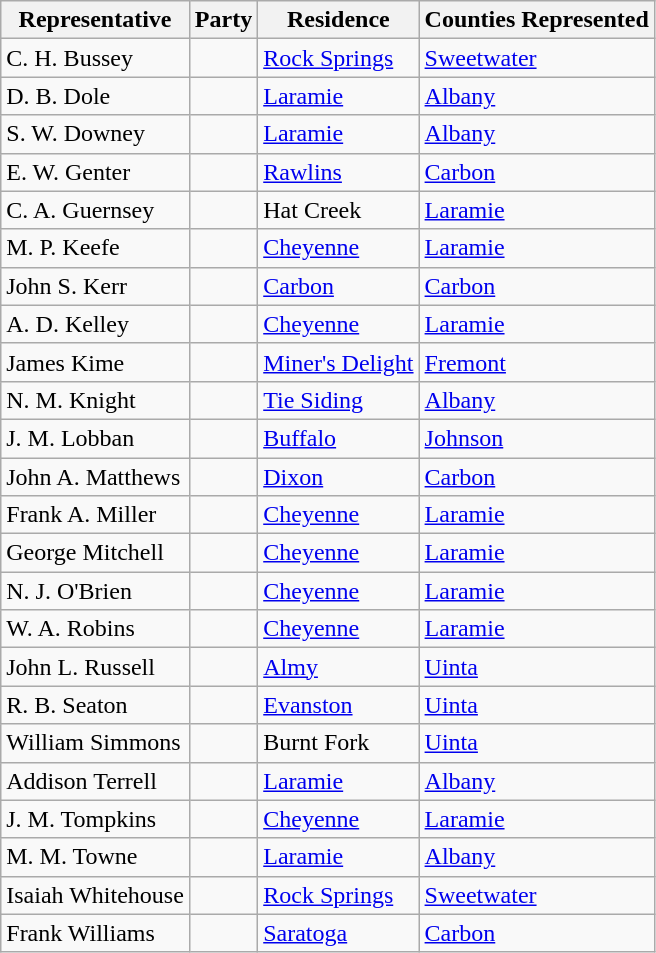<table class="wikitable">
<tr>
<th>Representative</th>
<th>Party</th>
<th>Residence</th>
<th>Counties Represented</th>
</tr>
<tr>
<td>C. H. Bussey</td>
<td></td>
<td><a href='#'>Rock Springs</a></td>
<td><a href='#'>Sweetwater</a></td>
</tr>
<tr>
<td>D. B. Dole</td>
<td></td>
<td><a href='#'>Laramie</a></td>
<td><a href='#'>Albany</a></td>
</tr>
<tr>
<td>S. W. Downey</td>
<td></td>
<td><a href='#'>Laramie</a></td>
<td><a href='#'>Albany</a></td>
</tr>
<tr>
<td>E. W. Genter</td>
<td></td>
<td><a href='#'>Rawlins</a></td>
<td><a href='#'>Carbon</a></td>
</tr>
<tr>
<td>C. A. Guernsey</td>
<td></td>
<td>Hat Creek</td>
<td><a href='#'>Laramie</a></td>
</tr>
<tr>
<td>M. P. Keefe</td>
<td></td>
<td><a href='#'>Cheyenne</a></td>
<td><a href='#'>Laramie</a></td>
</tr>
<tr>
<td>John S. Kerr</td>
<td></td>
<td><a href='#'>Carbon</a></td>
<td><a href='#'>Carbon</a></td>
</tr>
<tr>
<td>A. D. Kelley</td>
<td></td>
<td><a href='#'>Cheyenne</a></td>
<td><a href='#'>Laramie</a></td>
</tr>
<tr>
<td>James Kime</td>
<td></td>
<td><a href='#'>Miner's Delight</a></td>
<td><a href='#'>Fremont</a></td>
</tr>
<tr>
<td>N. M. Knight</td>
<td></td>
<td><a href='#'>Tie Siding</a></td>
<td><a href='#'>Albany</a></td>
</tr>
<tr>
<td>J. M. Lobban</td>
<td></td>
<td><a href='#'>Buffalo</a></td>
<td><a href='#'>Johnson</a></td>
</tr>
<tr>
<td>John A. Matthews</td>
<td></td>
<td><a href='#'>Dixon</a></td>
<td><a href='#'>Carbon</a></td>
</tr>
<tr>
<td>Frank A. Miller</td>
<td></td>
<td><a href='#'>Cheyenne</a></td>
<td><a href='#'>Laramie</a></td>
</tr>
<tr>
<td>George Mitchell</td>
<td></td>
<td><a href='#'>Cheyenne</a></td>
<td><a href='#'>Laramie</a></td>
</tr>
<tr>
<td>N. J. O'Brien</td>
<td></td>
<td><a href='#'>Cheyenne</a></td>
<td><a href='#'>Laramie</a></td>
</tr>
<tr>
<td>W. A. Robins</td>
<td></td>
<td><a href='#'>Cheyenne</a></td>
<td><a href='#'>Laramie</a></td>
</tr>
<tr>
<td>John L. Russell</td>
<td></td>
<td><a href='#'>Almy</a></td>
<td><a href='#'>Uinta</a></td>
</tr>
<tr>
<td>R. B. Seaton</td>
<td></td>
<td><a href='#'>Evanston</a></td>
<td><a href='#'>Uinta</a></td>
</tr>
<tr>
<td>William Simmons</td>
<td></td>
<td>Burnt Fork</td>
<td><a href='#'>Uinta</a></td>
</tr>
<tr>
<td>Addison Terrell</td>
<td></td>
<td><a href='#'>Laramie</a></td>
<td><a href='#'>Albany</a></td>
</tr>
<tr>
<td>J. M. Tompkins</td>
<td></td>
<td><a href='#'>Cheyenne</a></td>
<td><a href='#'>Laramie</a></td>
</tr>
<tr>
<td>M. M. Towne</td>
<td></td>
<td><a href='#'>Laramie</a></td>
<td><a href='#'>Albany</a></td>
</tr>
<tr>
<td>Isaiah Whitehouse</td>
<td></td>
<td><a href='#'>Rock Springs</a></td>
<td><a href='#'>Sweetwater</a></td>
</tr>
<tr>
<td>Frank Williams</td>
<td></td>
<td><a href='#'>Saratoga</a></td>
<td><a href='#'>Carbon</a></td>
</tr>
</table>
